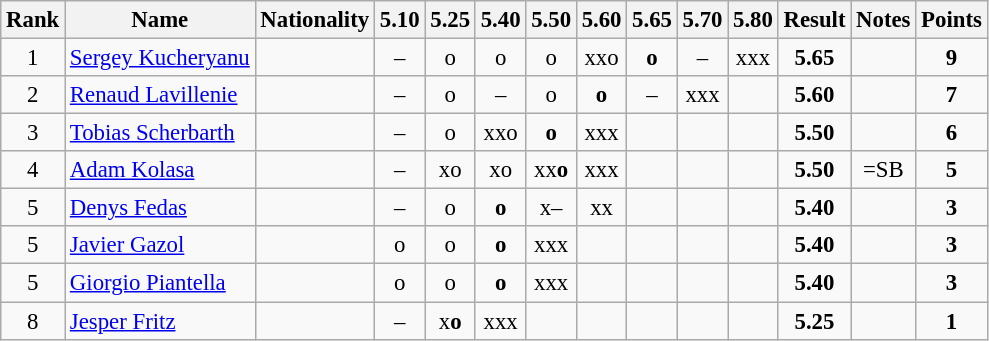<table class="wikitable sortable" style="text-align:center;font-size:95%">
<tr>
<th>Rank</th>
<th>Name</th>
<th>Nationality</th>
<th>5.10</th>
<th>5.25</th>
<th>5.40</th>
<th>5.50</th>
<th>5.60</th>
<th>5.65</th>
<th>5.70</th>
<th>5.80</th>
<th>Result</th>
<th>Notes</th>
<th>Points</th>
</tr>
<tr>
<td>1</td>
<td align=left><a href='#'>Sergey Kucheryanu</a></td>
<td align=left></td>
<td>–</td>
<td>o</td>
<td>o</td>
<td>o</td>
<td>xxo</td>
<td><strong>o</strong></td>
<td>–</td>
<td>xxx</td>
<td><strong>5.65</strong></td>
<td></td>
<td><strong>9</strong></td>
</tr>
<tr>
<td>2</td>
<td align=left><a href='#'>Renaud Lavillenie</a></td>
<td align=left></td>
<td>–</td>
<td>o</td>
<td>–</td>
<td>o</td>
<td><strong>o</strong></td>
<td>–</td>
<td>xxx</td>
<td></td>
<td><strong>5.60</strong></td>
<td></td>
<td><strong>7</strong></td>
</tr>
<tr>
<td>3</td>
<td align=left><a href='#'>Tobias Scherbarth</a></td>
<td align=left></td>
<td>–</td>
<td>o</td>
<td>xxo</td>
<td><strong>o</strong></td>
<td>xxx</td>
<td></td>
<td></td>
<td></td>
<td><strong>5.50</strong></td>
<td></td>
<td><strong>6</strong></td>
</tr>
<tr>
<td>4</td>
<td align=left><a href='#'>Adam Kolasa</a></td>
<td align=left></td>
<td>–</td>
<td>xo</td>
<td>xo</td>
<td>xx<strong>o</strong></td>
<td>xxx</td>
<td></td>
<td></td>
<td></td>
<td><strong>5.50</strong></td>
<td>=SB</td>
<td><strong>5</strong></td>
</tr>
<tr>
<td>5</td>
<td align=left><a href='#'>Denys Fedas</a></td>
<td align=left></td>
<td>–</td>
<td>o</td>
<td><strong>o</strong></td>
<td>x–</td>
<td>xx</td>
<td></td>
<td></td>
<td></td>
<td><strong>5.40</strong></td>
<td></td>
<td><strong>3</strong></td>
</tr>
<tr>
<td>5</td>
<td align=left><a href='#'>Javier Gazol</a></td>
<td align=left></td>
<td>o</td>
<td>o</td>
<td><strong>o</strong></td>
<td>xxx</td>
<td></td>
<td></td>
<td></td>
<td></td>
<td><strong>5.40</strong></td>
<td></td>
<td><strong>3</strong></td>
</tr>
<tr>
<td>5</td>
<td align=left><a href='#'>Giorgio Piantella</a></td>
<td align=left></td>
<td>o</td>
<td>o</td>
<td><strong>o</strong></td>
<td>xxx</td>
<td></td>
<td></td>
<td></td>
<td></td>
<td><strong>5.40</strong></td>
<td></td>
<td><strong>3</strong></td>
</tr>
<tr>
<td>8</td>
<td align=left><a href='#'>Jesper Fritz</a></td>
<td align=left></td>
<td>–</td>
<td>x<strong>o</strong></td>
<td>xxx</td>
<td></td>
<td></td>
<td></td>
<td></td>
<td></td>
<td><strong>5.25</strong></td>
<td></td>
<td><strong>1</strong></td>
</tr>
</table>
